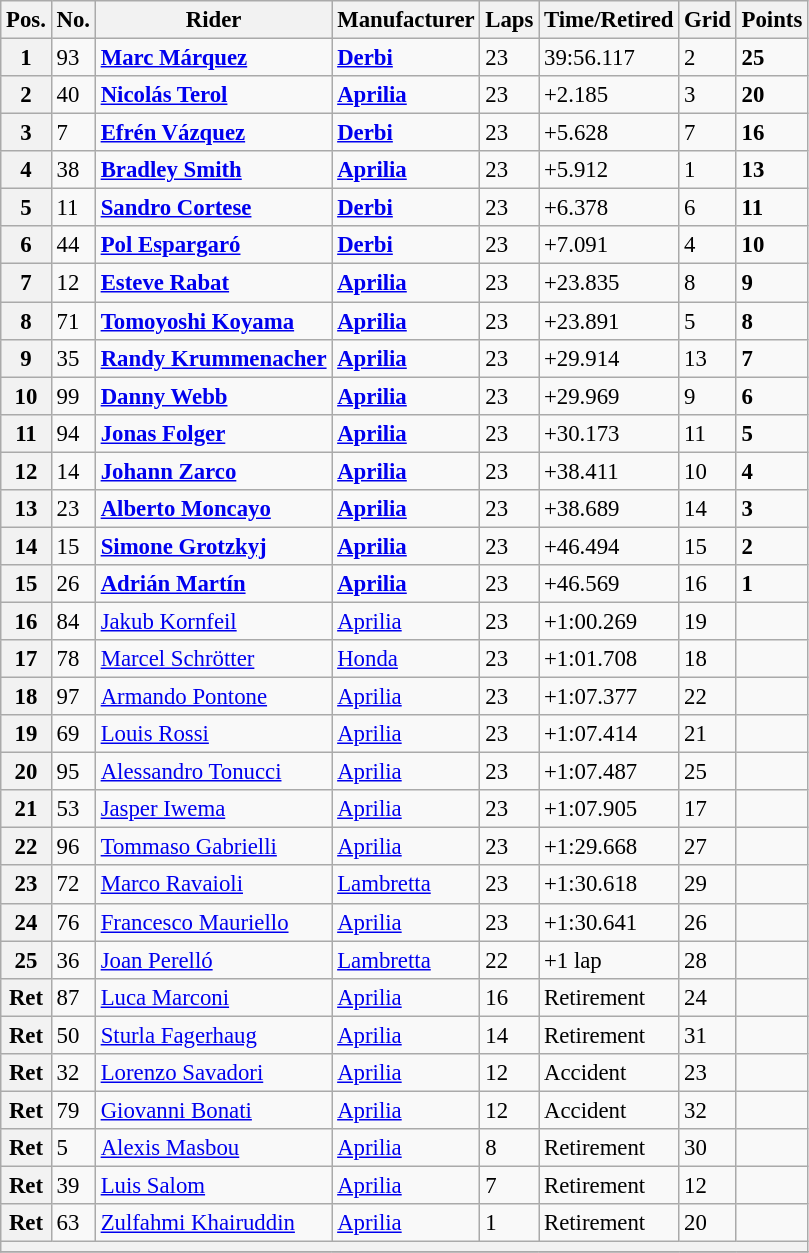<table class="wikitable" style="font-size: 95%;">
<tr>
<th>Pos.</th>
<th>No.</th>
<th>Rider</th>
<th>Manufacturer</th>
<th>Laps</th>
<th>Time/Retired</th>
<th>Grid</th>
<th>Points</th>
</tr>
<tr>
<th>1</th>
<td>93</td>
<td> <strong><a href='#'>Marc Márquez</a></strong></td>
<td><strong><a href='#'>Derbi</a></strong></td>
<td>23</td>
<td>39:56.117</td>
<td>2</td>
<td><strong>25</strong></td>
</tr>
<tr>
<th>2</th>
<td>40</td>
<td> <strong><a href='#'>Nicolás Terol</a></strong></td>
<td><strong><a href='#'>Aprilia</a></strong></td>
<td>23</td>
<td>+2.185</td>
<td>3</td>
<td><strong>20</strong></td>
</tr>
<tr>
<th>3</th>
<td>7</td>
<td> <strong><a href='#'>Efrén Vázquez</a></strong></td>
<td><strong><a href='#'>Derbi</a></strong></td>
<td>23</td>
<td>+5.628</td>
<td>7</td>
<td><strong>16</strong></td>
</tr>
<tr>
<th>4</th>
<td>38</td>
<td> <strong><a href='#'>Bradley Smith</a></strong></td>
<td><strong><a href='#'>Aprilia</a></strong></td>
<td>23</td>
<td>+5.912</td>
<td>1</td>
<td><strong>13</strong></td>
</tr>
<tr>
<th>5</th>
<td>11</td>
<td> <strong><a href='#'>Sandro Cortese</a></strong></td>
<td><strong><a href='#'>Derbi</a></strong></td>
<td>23</td>
<td>+6.378</td>
<td>6</td>
<td><strong>11</strong></td>
</tr>
<tr>
<th>6</th>
<td>44</td>
<td> <strong><a href='#'>Pol Espargaró</a></strong></td>
<td><strong><a href='#'>Derbi</a></strong></td>
<td>23</td>
<td>+7.091</td>
<td>4</td>
<td><strong>10</strong></td>
</tr>
<tr>
<th>7</th>
<td>12</td>
<td> <strong><a href='#'>Esteve Rabat</a></strong></td>
<td><strong><a href='#'>Aprilia</a></strong></td>
<td>23</td>
<td>+23.835</td>
<td>8</td>
<td><strong>9</strong></td>
</tr>
<tr>
<th>8</th>
<td>71</td>
<td> <strong><a href='#'>Tomoyoshi Koyama</a></strong></td>
<td><strong><a href='#'>Aprilia</a></strong></td>
<td>23</td>
<td>+23.891</td>
<td>5</td>
<td><strong>8</strong></td>
</tr>
<tr>
<th>9</th>
<td>35</td>
<td> <strong><a href='#'>Randy Krummenacher</a></strong></td>
<td><strong><a href='#'>Aprilia</a></strong></td>
<td>23</td>
<td>+29.914</td>
<td>13</td>
<td><strong>7</strong></td>
</tr>
<tr>
<th>10</th>
<td>99</td>
<td> <strong><a href='#'>Danny Webb</a></strong></td>
<td><strong><a href='#'>Aprilia</a></strong></td>
<td>23</td>
<td>+29.969</td>
<td>9</td>
<td><strong>6</strong></td>
</tr>
<tr>
<th>11</th>
<td>94</td>
<td> <strong><a href='#'>Jonas Folger</a></strong></td>
<td><strong><a href='#'>Aprilia</a></strong></td>
<td>23</td>
<td>+30.173</td>
<td>11</td>
<td><strong>5</strong></td>
</tr>
<tr>
<th>12</th>
<td>14</td>
<td> <strong><a href='#'>Johann Zarco</a></strong></td>
<td><strong><a href='#'>Aprilia</a></strong></td>
<td>23</td>
<td>+38.411</td>
<td>10</td>
<td><strong>4</strong></td>
</tr>
<tr>
<th>13</th>
<td>23</td>
<td> <strong><a href='#'>Alberto Moncayo</a></strong></td>
<td><strong><a href='#'>Aprilia</a></strong></td>
<td>23</td>
<td>+38.689</td>
<td>14</td>
<td><strong>3</strong></td>
</tr>
<tr>
<th>14</th>
<td>15</td>
<td> <strong><a href='#'>Simone Grotzkyj</a></strong></td>
<td><strong><a href='#'>Aprilia</a></strong></td>
<td>23</td>
<td>+46.494</td>
<td>15</td>
<td><strong>2</strong></td>
</tr>
<tr>
<th>15</th>
<td>26</td>
<td> <strong><a href='#'>Adrián Martín</a></strong></td>
<td><strong><a href='#'>Aprilia</a></strong></td>
<td>23</td>
<td>+46.569</td>
<td>16</td>
<td><strong>1</strong></td>
</tr>
<tr>
<th>16</th>
<td>84</td>
<td> <a href='#'>Jakub Kornfeil</a></td>
<td><a href='#'>Aprilia</a></td>
<td>23</td>
<td>+1:00.269</td>
<td>19</td>
<td></td>
</tr>
<tr>
<th>17</th>
<td>78</td>
<td> <a href='#'>Marcel Schrötter</a></td>
<td><a href='#'>Honda</a></td>
<td>23</td>
<td>+1:01.708</td>
<td>18</td>
<td></td>
</tr>
<tr>
<th>18</th>
<td>97</td>
<td> <a href='#'>Armando Pontone</a></td>
<td><a href='#'>Aprilia</a></td>
<td>23</td>
<td>+1:07.377</td>
<td>22</td>
<td></td>
</tr>
<tr>
<th>19</th>
<td>69</td>
<td> <a href='#'>Louis Rossi</a></td>
<td><a href='#'>Aprilia</a></td>
<td>23</td>
<td>+1:07.414</td>
<td>21</td>
<td></td>
</tr>
<tr>
<th>20</th>
<td>95</td>
<td> <a href='#'>Alessandro Tonucci</a></td>
<td><a href='#'>Aprilia</a></td>
<td>23</td>
<td>+1:07.487</td>
<td>25</td>
<td></td>
</tr>
<tr>
<th>21</th>
<td>53</td>
<td> <a href='#'>Jasper Iwema</a></td>
<td><a href='#'>Aprilia</a></td>
<td>23</td>
<td>+1:07.905</td>
<td>17</td>
<td></td>
</tr>
<tr>
<th>22</th>
<td>96</td>
<td> <a href='#'>Tommaso Gabrielli</a></td>
<td><a href='#'>Aprilia</a></td>
<td>23</td>
<td>+1:29.668</td>
<td>27</td>
<td></td>
</tr>
<tr>
<th>23</th>
<td>72</td>
<td> <a href='#'>Marco Ravaioli</a></td>
<td><a href='#'>Lambretta</a></td>
<td>23</td>
<td>+1:30.618</td>
<td>29</td>
<td></td>
</tr>
<tr>
<th>24</th>
<td>76</td>
<td> <a href='#'>Francesco Mauriello</a></td>
<td><a href='#'>Aprilia</a></td>
<td>23</td>
<td>+1:30.641</td>
<td>26</td>
<td></td>
</tr>
<tr>
<th>25</th>
<td>36</td>
<td> <a href='#'>Joan Perelló</a></td>
<td><a href='#'>Lambretta</a></td>
<td>22</td>
<td>+1 lap</td>
<td>28</td>
<td></td>
</tr>
<tr>
<th>Ret</th>
<td>87</td>
<td> <a href='#'>Luca Marconi</a></td>
<td><a href='#'>Aprilia</a></td>
<td>16</td>
<td>Retirement</td>
<td>24</td>
<td></td>
</tr>
<tr>
<th>Ret</th>
<td>50</td>
<td> <a href='#'>Sturla Fagerhaug</a></td>
<td><a href='#'>Aprilia</a></td>
<td>14</td>
<td>Retirement</td>
<td>31</td>
<td></td>
</tr>
<tr>
<th>Ret</th>
<td>32</td>
<td> <a href='#'>Lorenzo Savadori</a></td>
<td><a href='#'>Aprilia</a></td>
<td>12</td>
<td>Accident</td>
<td>23</td>
<td></td>
</tr>
<tr>
<th>Ret</th>
<td>79</td>
<td> <a href='#'>Giovanni Bonati</a></td>
<td><a href='#'>Aprilia</a></td>
<td>12</td>
<td>Accident</td>
<td>32</td>
<td></td>
</tr>
<tr>
<th>Ret</th>
<td>5</td>
<td> <a href='#'>Alexis Masbou</a></td>
<td><a href='#'>Aprilia</a></td>
<td>8</td>
<td>Retirement</td>
<td>30</td>
<td></td>
</tr>
<tr>
<th>Ret</th>
<td>39</td>
<td> <a href='#'>Luis Salom</a></td>
<td><a href='#'>Aprilia</a></td>
<td>7</td>
<td>Retirement</td>
<td>12</td>
<td></td>
</tr>
<tr>
<th>Ret</th>
<td>63</td>
<td> <a href='#'>Zulfahmi Khairuddin</a></td>
<td><a href='#'>Aprilia</a></td>
<td>1</td>
<td>Retirement</td>
<td>20</td>
<td></td>
</tr>
<tr>
<th colspan=8></th>
</tr>
<tr>
</tr>
</table>
